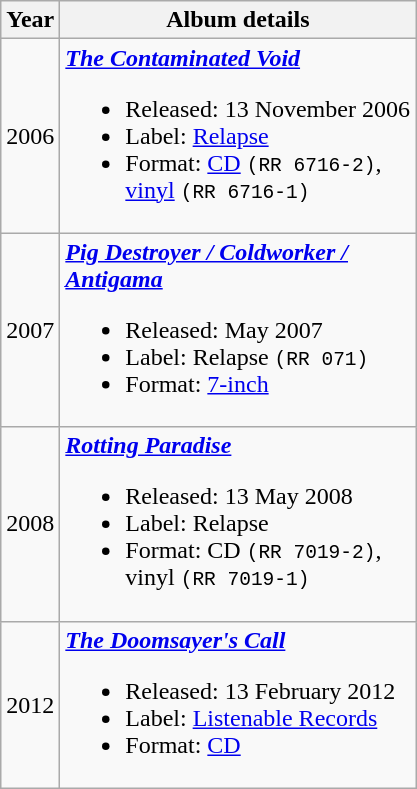<table class="wikitable">
<tr>
<th>Year</th>
<th style="width:230px;">Album details</th>
</tr>
<tr>
<td>2006</td>
<td><strong><em><a href='#'>The Contaminated Void</a></em></strong><br><ul><li>Released: 13 November 2006</li><li>Label: <a href='#'>Relapse</a></li><li>Format: <a href='#'>CD</a> <code>(RR 6716-2)</code>,<br><a href='#'>vinyl</a> <code>(RR 6716-1)</code></li></ul></td>
</tr>
<tr>
<td>2007</td>
<td><strong><em><a href='#'>Pig Destroyer / Coldworker / Antigama</a></em></strong><br><ul><li>Released: May 2007</li><li>Label: Relapse <code>(RR 071)</code></li><li>Format: <a href='#'>7-inch</a></li></ul></td>
</tr>
<tr>
<td>2008</td>
<td><strong><em><a href='#'>Rotting Paradise</a></em></strong><br><ul><li>Released: 13 May 2008</li><li>Label: Relapse</li><li>Format: CD <code>(RR 7019-2)</code>,<br> vinyl <code>(RR 7019-1)</code></li></ul></td>
</tr>
<tr>
<td>2012</td>
<td><strong><em><a href='#'>The Doomsayer's Call</a></em></strong><br><ul><li>Released: 13 February 2012</li><li>Label: <a href='#'>Listenable Records</a></li><li>Format: <a href='#'>CD</a></li></ul></td>
</tr>
</table>
